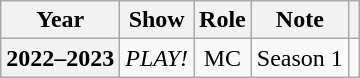<table class="wikitable plainrowheaders" style="text-align: center;">
<tr>
<th scope="col">Year</th>
<th scope="col">Show</th>
<th scope="col">Role</th>
<th scope="col">Note</th>
<th scope="col" class="unsortable"></th>
</tr>
<tr>
<th scope="row">2022–2023</th>
<td><em>PLAY!</em></td>
<td>MC</td>
<td>Season 1</td>
<td></td>
</tr>
</table>
